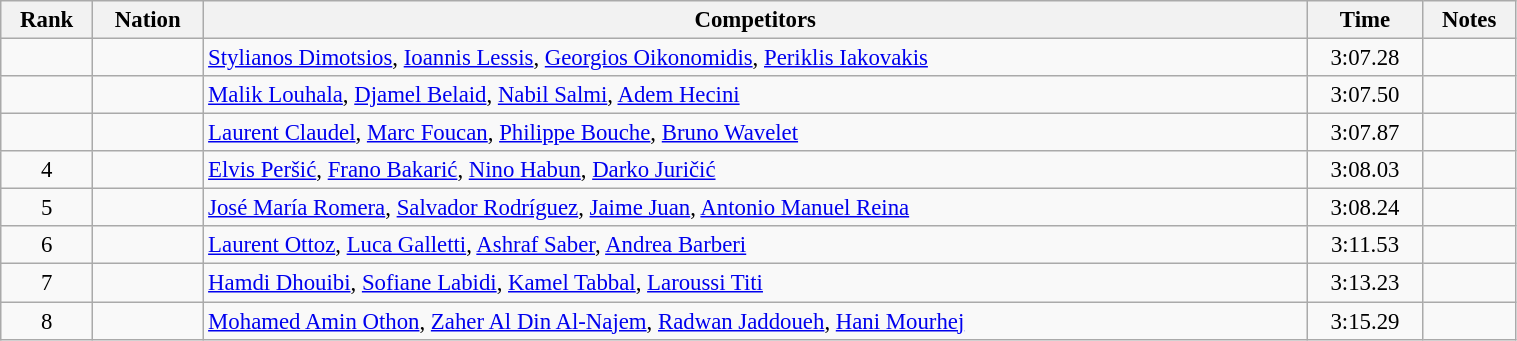<table class="wikitable sortable" width=80% style="text-align:center; font-size:95%">
<tr>
<th>Rank</th>
<th>Nation</th>
<th>Competitors</th>
<th>Time</th>
<th>Notes</th>
</tr>
<tr>
<td></td>
<td align=left></td>
<td align=left><a href='#'>Stylianos Dimotsios</a>, <a href='#'>Ioannis Lessis</a>, <a href='#'>Georgios Oikonomidis</a>, <a href='#'>Periklis Iakovakis</a></td>
<td>3:07.28</td>
<td></td>
</tr>
<tr>
<td></td>
<td align=left></td>
<td align=left><a href='#'>Malik Louhala</a>, <a href='#'>Djamel Belaid</a>, <a href='#'>Nabil Salmi</a>, <a href='#'>Adem Hecini</a></td>
<td>3:07.50</td>
<td></td>
</tr>
<tr>
<td></td>
<td align=left></td>
<td align=left><a href='#'>Laurent Claudel</a>, <a href='#'>Marc Foucan</a>, <a href='#'>Philippe Bouche</a>, <a href='#'>Bruno Wavelet</a></td>
<td>3:07.87</td>
<td></td>
</tr>
<tr>
<td>4</td>
<td align=left></td>
<td align=left><a href='#'>Elvis Peršić</a>, <a href='#'>Frano Bakarić</a>, <a href='#'>Nino Habun</a>, <a href='#'>Darko Juričić</a></td>
<td>3:08.03</td>
<td></td>
</tr>
<tr>
<td>5</td>
<td align=left></td>
<td align=left><a href='#'>José María Romera</a>, <a href='#'>Salvador Rodríguez</a>, <a href='#'>Jaime Juan</a>, <a href='#'>Antonio Manuel Reina</a></td>
<td>3:08.24</td>
<td></td>
</tr>
<tr>
<td>6</td>
<td align=left></td>
<td align=left><a href='#'>Laurent Ottoz</a>, <a href='#'>Luca Galletti</a>, <a href='#'>Ashraf Saber</a>, <a href='#'>Andrea Barberi</a></td>
<td>3:11.53</td>
<td></td>
</tr>
<tr>
<td>7</td>
<td align=left></td>
<td align=left><a href='#'>Hamdi Dhouibi</a>, <a href='#'>Sofiane Labidi</a>, <a href='#'>Kamel Tabbal</a>, <a href='#'>Laroussi Titi</a></td>
<td>3:13.23</td>
<td></td>
</tr>
<tr>
<td>8</td>
<td align=left></td>
<td align=left><a href='#'>Mohamed Amin Othon</a>, <a href='#'>Zaher Al Din Al-Najem</a>, <a href='#'>Radwan Jaddoueh</a>, <a href='#'>Hani Mourhej</a></td>
<td>3:15.29</td>
<td></td>
</tr>
</table>
